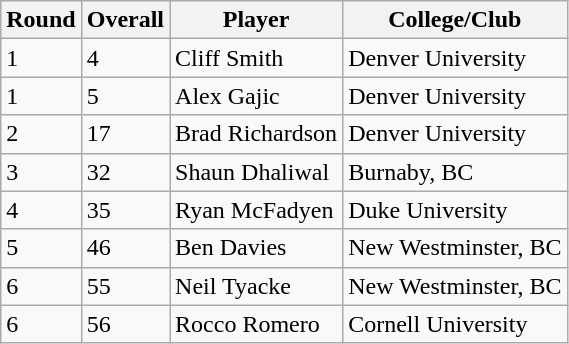<table class="wikitable">
<tr>
<th>Round</th>
<th>Overall</th>
<th>Player</th>
<th>College/Club</th>
</tr>
<tr>
<td>1</td>
<td>4</td>
<td>Cliff Smith</td>
<td>Denver University</td>
</tr>
<tr>
<td>1</td>
<td>5</td>
<td>Alex Gajic</td>
<td>Denver University</td>
</tr>
<tr>
<td>2</td>
<td>17</td>
<td>Brad Richardson</td>
<td>Denver University</td>
</tr>
<tr>
<td>3</td>
<td>32</td>
<td>Shaun Dhaliwal</td>
<td>Burnaby, BC</td>
</tr>
<tr>
<td>4</td>
<td>35</td>
<td>Ryan McFadyen</td>
<td>Duke University</td>
</tr>
<tr>
<td>5</td>
<td>46</td>
<td>Ben Davies</td>
<td>New Westminster, BC</td>
</tr>
<tr>
<td>6</td>
<td>55</td>
<td>Neil Tyacke</td>
<td>New Westminster, BC</td>
</tr>
<tr>
<td>6</td>
<td>56</td>
<td>Rocco Romero</td>
<td>Cornell University</td>
</tr>
</table>
